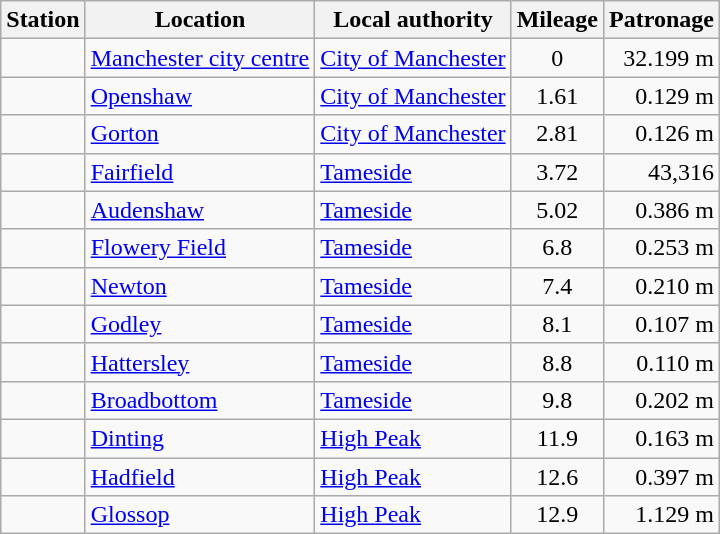<table class="wikitable sortable">
<tr>
<th>Station</th>
<th>Location</th>
<th>Local authority</th>
<th>Mileage</th>
<th>Patronage</th>
</tr>
<tr>
<td></td>
<td><a href='#'>Manchester city centre</a></td>
<td><a href='#'>City of Manchester</a></td>
<td align=center>0</td>
<td align=right>32.199 m</td>
</tr>
<tr>
<td></td>
<td><a href='#'>Openshaw</a></td>
<td><a href='#'>City of Manchester</a></td>
<td align=center>1.61</td>
<td align=right>0.129 m</td>
</tr>
<tr>
<td></td>
<td><a href='#'>Gorton</a></td>
<td><a href='#'>City of Manchester</a></td>
<td align=center>2.81</td>
<td align=right>0.126 m</td>
</tr>
<tr>
<td></td>
<td><a href='#'>Fairfield</a></td>
<td><a href='#'>Tameside</a></td>
<td align=center>3.72</td>
<td align=right>43,316</td>
</tr>
<tr>
<td></td>
<td><a href='#'>Audenshaw</a></td>
<td><a href='#'>Tameside</a></td>
<td align=center>5.02</td>
<td align=right>0.386 m</td>
</tr>
<tr>
<td></td>
<td><a href='#'>Flowery Field</a></td>
<td><a href='#'>Tameside</a></td>
<td align=center>6.8</td>
<td align=right>0.253 m</td>
</tr>
<tr>
<td></td>
<td><a href='#'>Newton</a></td>
<td><a href='#'>Tameside</a></td>
<td align=center>7.4</td>
<td align=right>0.210 m</td>
</tr>
<tr>
<td></td>
<td><a href='#'>Godley</a></td>
<td><a href='#'>Tameside</a></td>
<td align=center>8.1</td>
<td align=right>0.107 m</td>
</tr>
<tr>
<td></td>
<td><a href='#'>Hattersley</a></td>
<td><a href='#'>Tameside</a></td>
<td align=center>8.8</td>
<td align=right>0.110 m</td>
</tr>
<tr>
<td></td>
<td><a href='#'>Broadbottom</a></td>
<td><a href='#'>Tameside</a></td>
<td align=center>9.8</td>
<td align=right>0.202 m</td>
</tr>
<tr>
<td></td>
<td><a href='#'>Dinting</a></td>
<td><a href='#'>High Peak</a></td>
<td align=center>11.9</td>
<td align=right>0.163 m</td>
</tr>
<tr>
<td></td>
<td><a href='#'>Hadfield</a></td>
<td><a href='#'>High Peak</a></td>
<td align=center>12.6</td>
<td align=right>0.397 m</td>
</tr>
<tr>
<td></td>
<td><a href='#'>Glossop</a></td>
<td><a href='#'>High Peak</a></td>
<td align=center>12.9</td>
<td align=right>1.129 m</td>
</tr>
</table>
